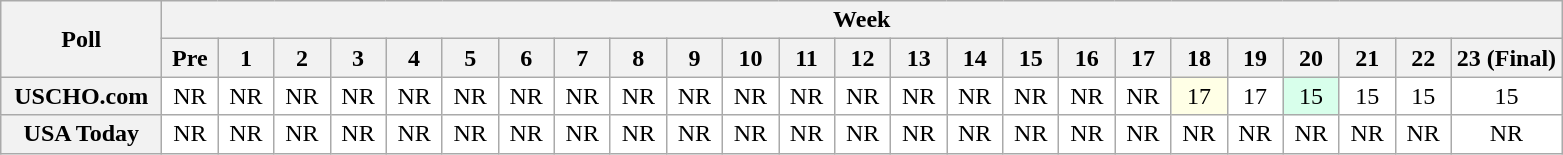<table class="wikitable" style="white-space:nowrap;">
<tr>
<th scope="col" width="100" rowspan="2">Poll</th>
<th colspan="25">Week</th>
</tr>
<tr>
<th scope="col" width="30">Pre</th>
<th scope="col" width="30">1</th>
<th scope="col" width="30">2</th>
<th scope="col" width="30">3</th>
<th scope="col" width="30">4</th>
<th scope="col" width="30">5</th>
<th scope="col" width="30">6</th>
<th scope="col" width="30">7</th>
<th scope="col" width="30">8</th>
<th scope="col" width="30">9</th>
<th scope="col" width="30">10</th>
<th scope="col" width="30">11</th>
<th scope="col" width="30">12</th>
<th scope="col" width="30">13</th>
<th scope="col" width="30">14</th>
<th scope="col" width="30">15</th>
<th scope="col" width="30">16</th>
<th scope="col" width="30">17</th>
<th scope="col" width="30">18</th>
<th scope="col" width="30">19</th>
<th scope="col" width="30">20</th>
<th scope="col" width="30">21</th>
<th scope="col" width="30">22</th>
<th scope="col" width="30">23 (Final)</th>
</tr>
<tr style="text-align:center;">
<th>USCHO.com</th>
<td bgcolor=FFFFFF>NR</td>
<td bgcolor=FFFFFF>NR</td>
<td bgcolor=FFFFFF>NR</td>
<td bgcolor=FFFFFF>NR</td>
<td bgcolor=FFFFFF>NR</td>
<td bgcolor=FFFFFF>NR</td>
<td bgcolor=FFFFFF>NR</td>
<td bgcolor=FFFFFF>NR</td>
<td bgcolor=FFFFFF>NR</td>
<td bgcolor=FFFFFF>NR</td>
<td bgcolor=FFFFFF>NR</td>
<td bgcolor=FFFFFF>NR</td>
<td bgcolor=FFFFFF>NR</td>
<td bgcolor=FFFFFF>NR</td>
<td bgcolor=FFFFFF>NR</td>
<td bgcolor=FFFFFF>NR</td>
<td bgcolor=FFFFFF>NR</td>
<td bgcolor=FFFFFF>NR</td>
<td bgcolor=FFFFE6>17</td>
<td bgcolor=FFFFFF>17</td>
<td bgcolor=D8FFEB>15</td>
<td bgcolor=FFFFFF>15</td>
<td bgcolor=FFFFFF>15</td>
<td bgcolor=FFFFFF>15</td>
</tr>
<tr style="text-align:center;">
<th>USA Today</th>
<td bgcolor=FFFFFF>NR</td>
<td bgcolor=FFFFFF>NR</td>
<td bgcolor=FFFFFF>NR</td>
<td bgcolor=FFFFFF>NR</td>
<td bgcolor=FFFFFF>NR</td>
<td bgcolor=FFFFFF>NR</td>
<td bgcolor=FFFFFF>NR</td>
<td bgcolor=FFFFFF>NR</td>
<td bgcolor=FFFFFF>NR</td>
<td bgcolor=FFFFFF>NR</td>
<td bgcolor=FFFFFF>NR</td>
<td bgcolor=FFFFFF>NR</td>
<td bgcolor=FFFFFF>NR</td>
<td bgcolor=FFFFFF>NR</td>
<td bgcolor=FFFFFF>NR</td>
<td bgcolor=FFFFFF>NR</td>
<td bgcolor=FFFFFF>NR</td>
<td bgcolor=FFFFFF>NR</td>
<td bgcolor=FFFFFF>NR</td>
<td bgcolor=FFFFFF>NR</td>
<td bgcolor=FFFFFF>NR</td>
<td bgcolor=FFFFFF>NR</td>
<td bgcolor=FFFFFF>NR</td>
<td bgcolor=FFFFFF>NR</td>
</tr>
</table>
